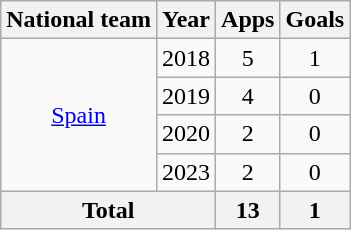<table class=wikitable style=text-align:center>
<tr>
<th>National team</th>
<th>Year</th>
<th>Apps</th>
<th>Goals</th>
</tr>
<tr>
<td rowspan=4><a href='#'>Spain</a></td>
<td>2018</td>
<td>5</td>
<td>1</td>
</tr>
<tr>
<td>2019</td>
<td>4</td>
<td>0</td>
</tr>
<tr>
<td>2020</td>
<td>2</td>
<td>0</td>
</tr>
<tr>
<td>2023</td>
<td>2</td>
<td>0</td>
</tr>
<tr>
<th colspan=2>Total</th>
<th>13</th>
<th>1</th>
</tr>
</table>
